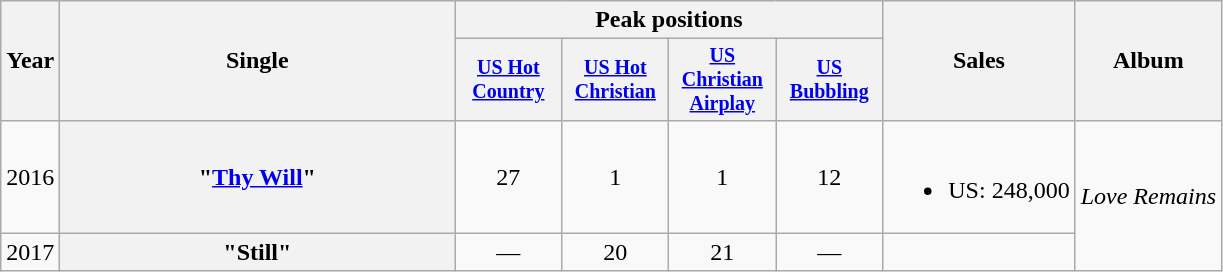<table class="wikitable plainrowheaders" style="text-align:center;">
<tr>
<th rowspan="2">Year</th>
<th rowspan="2" style="width:16em;">Single</th>
<th colspan="4">Peak positions</th>
<th rowspan="2">Sales</th>
<th rowspan="2">Album</th>
</tr>
<tr style="font-size:smaller;">
<th width="65"><a href='#'>US Hot Country</a><br></th>
<th width="65"><a href='#'>US Hot Christian</a><br></th>
<th width="65"><a href='#'>US Christian Airplay</a><br></th>
<th width="65"><a href='#'>US Bubbling</a><br></th>
</tr>
<tr>
<td>2016</td>
<th scope="row">"<a href='#'>Thy Will</a>" </th>
<td>27</td>
<td>1</td>
<td>1</td>
<td>12</td>
<td><br><ul><li>US: 248,000</li></ul></td>
<td rowspan="2"><em>Love Remains</em></td>
</tr>
<tr>
<td>2017</td>
<th scope="row">"Still" </th>
<td>—</td>
<td>20</td>
<td>21</td>
<td>—</td>
<td></td>
</tr>
</table>
